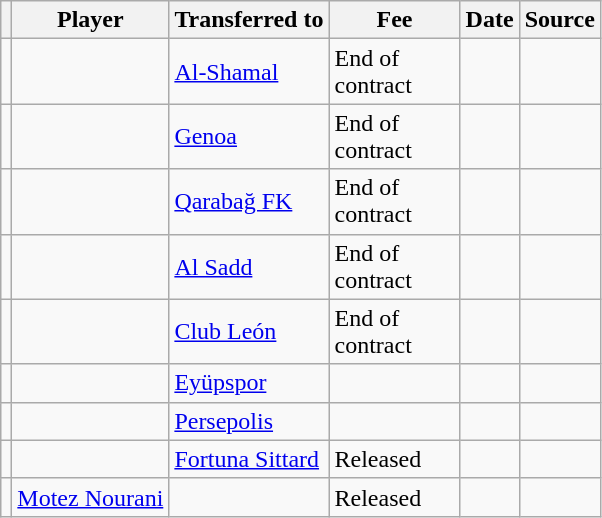<table class="wikitable plainrowheaders sortable">
<tr>
<th></th>
<th scope="col">Player</th>
<th>Transferred to</th>
<th style="width: 80px;">Fee</th>
<th scope="col">Date</th>
<th scope="col">Source</th>
</tr>
<tr>
<td align="center"></td>
<td> </td>
<td> <a href='#'>Al-Shamal</a></td>
<td>End of contract</td>
<td></td>
<td></td>
</tr>
<tr>
<td align="center"></td>
<td> </td>
<td> <a href='#'>Genoa</a></td>
<td>End of contract</td>
<td></td>
<td></td>
</tr>
<tr>
<td align="center"></td>
<td> </td>
<td> <a href='#'>Qarabağ FK</a></td>
<td>End of contract</td>
<td></td>
<td></td>
</tr>
<tr>
<td align="center"></td>
<td> </td>
<td> <a href='#'>Al Sadd</a></td>
<td>End of contract</td>
<td></td>
<td></td>
</tr>
<tr>
<td align="center"></td>
<td> </td>
<td> <a href='#'>Club León</a></td>
<td>End of contract</td>
<td></td>
<td></td>
</tr>
<tr>
<td align="center"></td>
<td> </td>
<td> <a href='#'>Eyüpspor</a></td>
<td></td>
<td></td>
<td></td>
</tr>
<tr>
<td align="center"></td>
<td> </td>
<td> <a href='#'>Persepolis</a></td>
<td></td>
<td></td>
<td></td>
</tr>
<tr>
<td align="center"></td>
<td> </td>
<td> <a href='#'>Fortuna Sittard</a></td>
<td>Released</td>
<td></td>
<td></td>
</tr>
<tr>
<td align="center"></td>
<td> <a href='#'>Motez Nourani</a></td>
<td></td>
<td>Released</td>
<td></td>
<td></td>
</tr>
</table>
